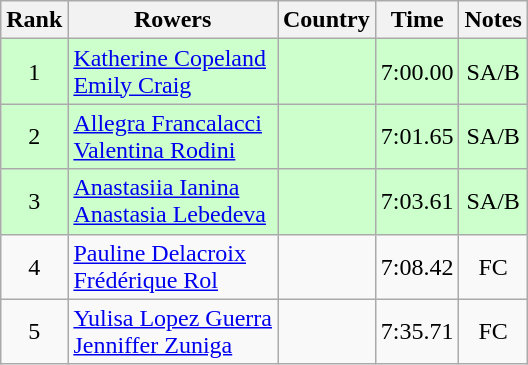<table class="wikitable" style="text-align:center">
<tr>
<th>Rank</th>
<th>Rowers</th>
<th>Country</th>
<th>Time</th>
<th>Notes</th>
</tr>
<tr bgcolor=ccffcc>
<td>1</td>
<td align="left"><a href='#'>Katherine Copeland</a><br><a href='#'>Emily Craig</a></td>
<td align="left"></td>
<td>7:00.00</td>
<td>SA/B</td>
</tr>
<tr bgcolor=ccffcc>
<td>2</td>
<td align="left"><a href='#'>Allegra Francalacci</a><br><a href='#'>Valentina Rodini</a></td>
<td align="left"></td>
<td>7:01.65</td>
<td>SA/B</td>
</tr>
<tr bgcolor=ccffcc>
<td>3</td>
<td align="left"><a href='#'>Anastasiia Ianina</a><br><a href='#'>Anastasia Lebedeva</a></td>
<td align="left"></td>
<td>7:03.61</td>
<td>SA/B</td>
</tr>
<tr>
<td>4</td>
<td align="left"><a href='#'>Pauline Delacroix</a><br><a href='#'>Frédérique Rol</a></td>
<td align="left"></td>
<td>7:08.42</td>
<td>FC</td>
</tr>
<tr>
<td>5</td>
<td align="left"><a href='#'>Yulisa Lopez Guerra</a><br><a href='#'>Jenniffer Zuniga</a></td>
<td align="left"></td>
<td>7:35.71</td>
<td>FC</td>
</tr>
</table>
